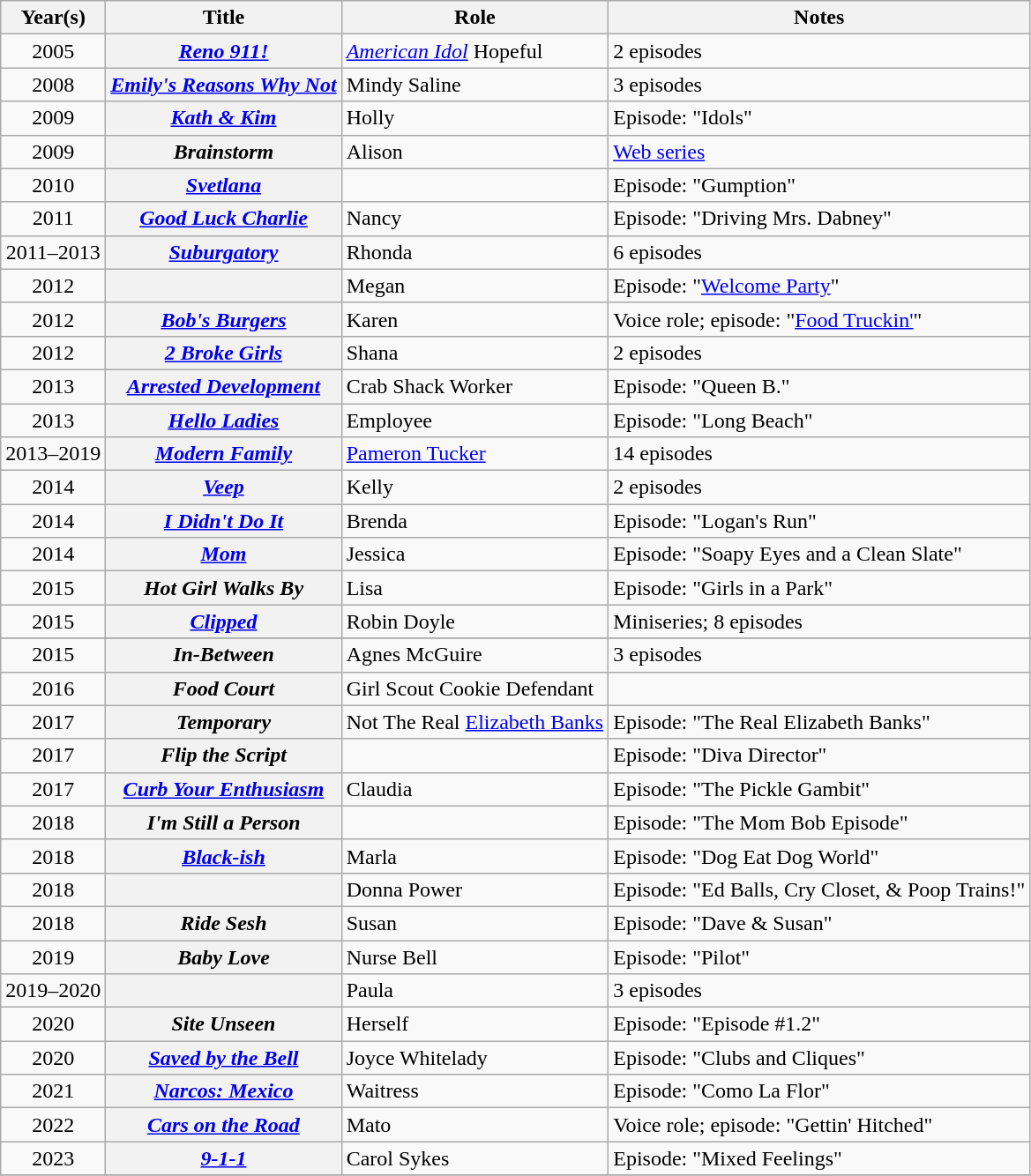<table class="wikitable plainrowheaders sortable">
<tr>
<th>Year(s)</th>
<th>Title</th>
<th>Role</th>
<th class="unsortable">Notes</th>
</tr>
<tr>
<td style="text-align:center;">2005</td>
<th scope=row><em><a href='#'>Reno 911!</a></em></th>
<td><em><a href='#'>American Idol</a></em> Hopeful</td>
<td>2 episodes</td>
</tr>
<tr>
<td style="text-align:center;">2008</td>
<th scope=row><em><a href='#'>Emily's Reasons Why Not</a></em></th>
<td>Mindy Saline</td>
<td>3 episodes</td>
</tr>
<tr>
<td style="text-align:center;">2009</td>
<th scope=row><em><a href='#'>Kath & Kim</a></em></th>
<td>Holly</td>
<td>Episode: "Idols"</td>
</tr>
<tr>
<td style="text-align:center;">2009</td>
<th scope=row><em>Brainstorm</em></th>
<td>Alison</td>
<td><a href='#'>Web series</a></td>
</tr>
<tr>
<td style="text-align:center;">2010</td>
<th scope=row><em><a href='#'>Svetlana</a></em></th>
<td></td>
<td>Episode: "Gumption"</td>
</tr>
<tr>
<td style="text-align:center;">2011</td>
<th scope=row><em><a href='#'>Good Luck Charlie</a></em></th>
<td>Nancy</td>
<td>Episode: "Driving Mrs. Dabney"</td>
</tr>
<tr>
<td style="text-align:center;">2011–2013</td>
<th scope=row><em><a href='#'>Suburgatory</a></em></th>
<td>Rhonda</td>
<td>6 episodes</td>
</tr>
<tr>
<td style="text-align:center;">2012</td>
<th scope=row><em></em></th>
<td>Megan</td>
<td>Episode: "<a href='#'>Welcome Party</a>"</td>
</tr>
<tr>
<td style="text-align:center;">2012</td>
<th scope=row><em><a href='#'>Bob's Burgers</a></em></th>
<td>Karen</td>
<td>Voice role; episode: "<a href='#'>Food Truckin'</a>"</td>
</tr>
<tr>
<td style="text-align:center;">2012</td>
<th scope=row><em><a href='#'>2 Broke Girls</a></em></th>
<td>Shana</td>
<td>2 episodes</td>
</tr>
<tr>
<td style="text-align:center;">2013</td>
<th scope=row><em><a href='#'>Arrested Development</a></em></th>
<td>Crab Shack Worker</td>
<td>Episode: "Queen B."</td>
</tr>
<tr>
<td style="text-align:center;">2013</td>
<th scope=row><em><a href='#'>Hello Ladies</a></em></th>
<td>Employee</td>
<td>Episode: "Long Beach"</td>
</tr>
<tr>
<td style="text-align:center;">2013–2019</td>
<th scope=row><em><a href='#'>Modern Family</a></em></th>
<td><a href='#'>Pameron Tucker</a></td>
<td>14 episodes</td>
</tr>
<tr>
<td style="text-align:center;">2014</td>
<th scope=row><em><a href='#'>Veep</a></em></th>
<td>Kelly</td>
<td>2 episodes</td>
</tr>
<tr>
<td style="text-align:center;">2014</td>
<th scope=row><em><a href='#'>I Didn't Do It</a></em></th>
<td>Brenda</td>
<td>Episode: "Logan's Run"</td>
</tr>
<tr>
<td style="text-align:center;">2014</td>
<th scope=row><em><a href='#'>Mom</a></em></th>
<td>Jessica</td>
<td>Episode: "Soapy Eyes and a Clean Slate"</td>
</tr>
<tr>
<td style="text-align:center;">2015</td>
<th scope=row><em>Hot Girl Walks By</em></th>
<td>Lisa</td>
<td>Episode: "Girls in a Park"</td>
</tr>
<tr>
<td style="text-align:center;">2015</td>
<th scope=row><em><a href='#'>Clipped</a></em></th>
<td>Robin Doyle</td>
<td>Miniseries; 8 episodes</td>
</tr>
<tr>
</tr>
<tr>
<td style="text-align:center;">2015</td>
<th scope=row><em>In-Between</em></th>
<td>Agnes McGuire</td>
<td>3 episodes</td>
</tr>
<tr>
<td style="text-align:center;">2016</td>
<th scope=row><em>Food Court</em></th>
<td>Girl Scout Cookie Defendant</td>
<td></td>
</tr>
<tr>
<td style="text-align:center;">2017</td>
<th scope=row><em>Temporary</em></th>
<td>Not The Real <a href='#'>Elizabeth Banks</a></td>
<td>Episode: "The Real Elizabeth Banks"</td>
</tr>
<tr>
<td style="text-align:center;">2017</td>
<th scope=row><em>Flip the Script</em></th>
<td></td>
<td>Episode: "Diva Director"</td>
</tr>
<tr>
<td style="text-align:center;">2017</td>
<th scope=row><em><a href='#'>Curb Your Enthusiasm</a></em></th>
<td>Claudia</td>
<td>Episode: "The Pickle Gambit"</td>
</tr>
<tr>
<td style="text-align:center;">2018</td>
<th scope=row><em>I'm Still a Person</em></th>
<td></td>
<td>Episode: "The Mom Bob Episode"</td>
</tr>
<tr>
<td style="text-align:center;">2018</td>
<th scope=row><em><a href='#'>Black-ish</a></em></th>
<td>Marla</td>
<td>Episode: "Dog Eat Dog World"</td>
</tr>
<tr>
<td style="text-align:center;">2018</td>
<th scope=row><em></em></th>
<td>Donna Power</td>
<td>Episode: "Ed Balls, Cry Closet, & Poop Trains!"</td>
</tr>
<tr>
<td style="text-align:center;">2018</td>
<th scope=row><em>Ride Sesh</em></th>
<td>Susan</td>
<td>Episode: "Dave & Susan"</td>
</tr>
<tr>
<td style="text-align:center;">2019</td>
<th scope=row><em>Baby Love</em></th>
<td>Nurse Bell</td>
<td>Episode: "Pilot"</td>
</tr>
<tr>
<td style="text-align:center;">2019–2020</td>
<th scope=row><em></em></th>
<td>Paula</td>
<td>3 episodes</td>
</tr>
<tr>
<td style="text-align:center;">2020</td>
<th scope=row><em>Site Unseen</em></th>
<td>Herself</td>
<td>Episode: "Episode #1.2"</td>
</tr>
<tr>
<td style="text-align:center;">2020</td>
<th scope=row><em><a href='#'>Saved by the Bell</a></em></th>
<td>Joyce Whitelady</td>
<td>Episode: "Clubs and Cliques"</td>
</tr>
<tr>
<td style="text-align:center;">2021</td>
<th scope=row><em><a href='#'>Narcos: Mexico</a></em></th>
<td>Waitress</td>
<td>Episode: "Como La Flor"</td>
</tr>
<tr>
<td style="text-align:center;">2022</td>
<th scope=row><em><a href='#'>Cars on the Road</a></em></th>
<td>Mato</td>
<td>Voice role; episode: "Gettin' Hitched"</td>
</tr>
<tr>
<td style="text-align:center;">2023</td>
<th scope=row><em><a href='#'>9-1-1</a></em></th>
<td>Carol Sykes</td>
<td>Episode: "Mixed Feelings"</td>
</tr>
<tr>
</tr>
</table>
